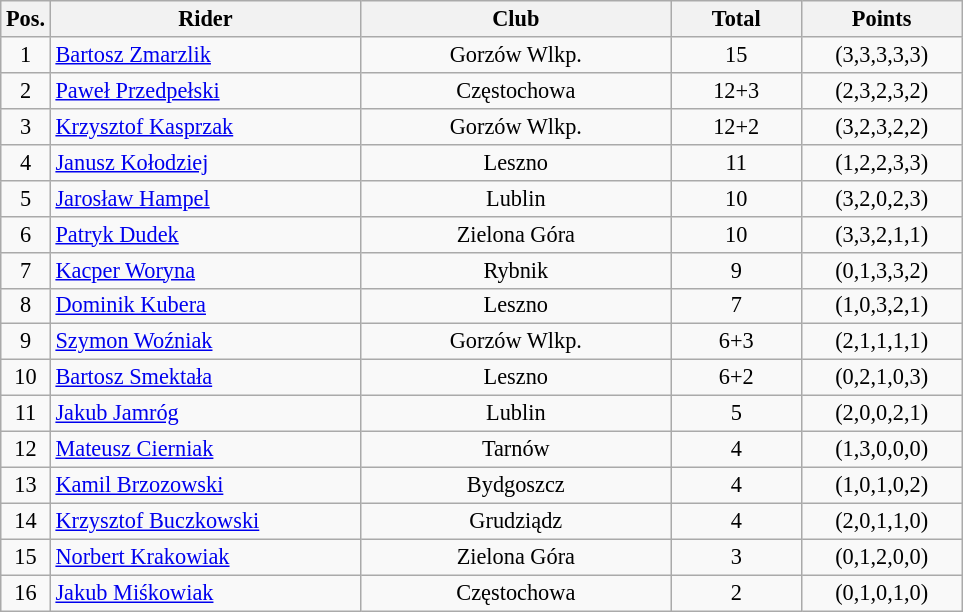<table class=wikitable style="font-size:93%;">
<tr>
<th width=25px>Pos.</th>
<th width=200px>Rider</th>
<th width=200px>Club</th>
<th width=80px>Total</th>
<th width=100px>Points</th>
</tr>
<tr align=center>
<td>1</td>
<td align=left><a href='#'>Bartosz Zmarzlik</a></td>
<td>Gorzów Wlkp.</td>
<td>15</td>
<td>(3,3,3,3,3)</td>
</tr>
<tr align=center>
<td>2</td>
<td align=left><a href='#'>Paweł Przedpełski</a></td>
<td>Częstochowa</td>
<td>12+3</td>
<td>(2,3,2,3,2)</td>
</tr>
<tr align=center>
<td>3</td>
<td align=left><a href='#'>Krzysztof Kasprzak</a></td>
<td>Gorzów Wlkp.</td>
<td>12+2</td>
<td>(3,2,3,2,2)</td>
</tr>
<tr align=center>
<td>4</td>
<td align=left><a href='#'>Janusz Kołodziej</a></td>
<td>Leszno</td>
<td>11</td>
<td>(1,2,2,3,3)</td>
</tr>
<tr align=center>
<td>5</td>
<td align=left><a href='#'>Jarosław Hampel</a></td>
<td>Lublin</td>
<td>10</td>
<td>(3,2,0,2,3)</td>
</tr>
<tr align=center>
<td>6</td>
<td align=left><a href='#'>Patryk Dudek</a></td>
<td>Zielona Góra</td>
<td>10</td>
<td>(3,3,2,1,1)</td>
</tr>
<tr align=center>
<td>7</td>
<td align=left><a href='#'>Kacper Woryna</a></td>
<td>Rybnik</td>
<td>9</td>
<td>(0,1,3,3,2)</td>
</tr>
<tr align=center>
<td>8</td>
<td align=left><a href='#'>Dominik Kubera</a></td>
<td>Leszno</td>
<td>7</td>
<td>(1,0,3,2,1)</td>
</tr>
<tr align=center>
<td>9</td>
<td align=left><a href='#'>Szymon Woźniak</a></td>
<td>Gorzów Wlkp.</td>
<td>6+3</td>
<td>(2,1,1,1,1)</td>
</tr>
<tr align=center>
<td>10</td>
<td align=left><a href='#'>Bartosz Smektała</a></td>
<td>Leszno</td>
<td>6+2</td>
<td>(0,2,1,0,3)</td>
</tr>
<tr align=center>
<td>11</td>
<td align=left><a href='#'>Jakub Jamróg</a></td>
<td>Lublin</td>
<td>5</td>
<td>(2,0,0,2,1)</td>
</tr>
<tr align=center>
<td>12</td>
<td align=left><a href='#'>Mateusz Cierniak</a></td>
<td>Tarnów</td>
<td>4</td>
<td>(1,3,0,0,0)</td>
</tr>
<tr align=center>
<td>13</td>
<td align=left><a href='#'>Kamil Brzozowski</a></td>
<td>Bydgoszcz</td>
<td>4</td>
<td>(1,0,1,0,2)</td>
</tr>
<tr align=center>
<td>14</td>
<td align=left><a href='#'>Krzysztof Buczkowski</a></td>
<td>Grudziądz</td>
<td>4</td>
<td>(2,0,1,1,0)</td>
</tr>
<tr align=center>
<td>15</td>
<td align=left><a href='#'>Norbert Krakowiak</a></td>
<td>Zielona Góra</td>
<td>3</td>
<td>(0,1,2,0,0)</td>
</tr>
<tr align=center>
<td>16</td>
<td align=left><a href='#'>Jakub Miśkowiak</a></td>
<td>Częstochowa</td>
<td>2</td>
<td>(0,1,0,1,0)</td>
</tr>
</table>
